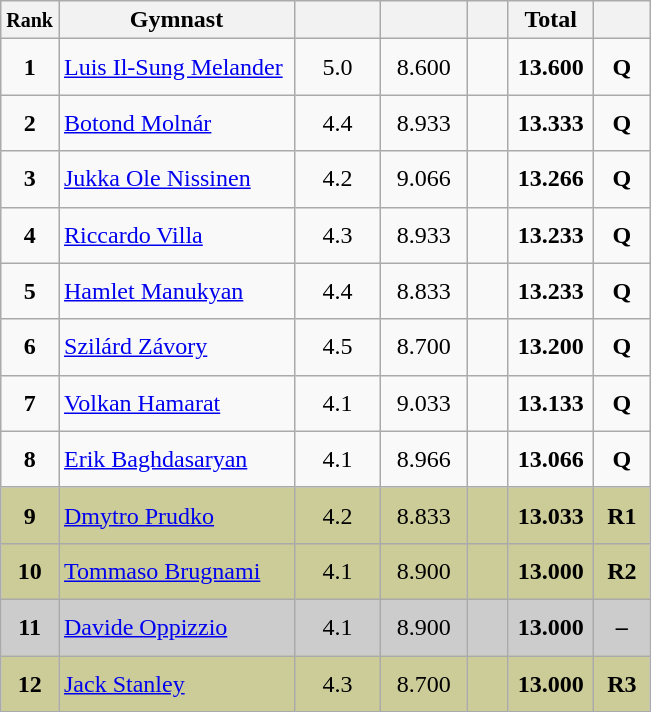<table style="text-align:center;" class="wikitable sortable">
<tr>
<th scope="col" style="width:15px;"><small>Rank</small></th>
<th scope="col" style="width:150px;">Gymnast</th>
<th scope="col" style="width:50px;"><small></small></th>
<th scope="col" style="width:50px;"><small></small></th>
<th scope="col" style="width:20px;"><small></small></th>
<th scope="col" style="width:50px;">Total</th>
<th scope="col" style="width:30px;"><small></small></th>
</tr>
<tr>
<td scope="row" style="text-align:center"><strong>1</strong></td>
<td style="height:30px; text-align:left;"> <a href='#'>Luis Il-Sung Melander</a></td>
<td>5.0</td>
<td>8.600</td>
<td></td>
<td><strong>13.600</strong></td>
<td><strong>Q</strong></td>
</tr>
<tr>
<td scope="row" style="text-align:center"><strong>2</strong></td>
<td style="height:30px; text-align:left;"> <a href='#'>Botond Molnár</a></td>
<td>4.4</td>
<td>8.933</td>
<td></td>
<td><strong>13.333</strong></td>
<td><strong>Q</strong></td>
</tr>
<tr>
<td scope="row" style="text-align:center"><strong>3</strong></td>
<td style="height:30px; text-align:left;"> <a href='#'>Jukka Ole Nissinen</a></td>
<td>4.2</td>
<td>9.066</td>
<td></td>
<td><strong>13.266</strong></td>
<td><strong>Q</strong></td>
</tr>
<tr>
<td scope="row" style="text-align:center"><strong>4</strong></td>
<td style="height:30px; text-align:left;"> <a href='#'>Riccardo Villa</a></td>
<td>4.3</td>
<td>8.933</td>
<td></td>
<td><strong>13.233</strong></td>
<td><strong>Q</strong></td>
</tr>
<tr>
<td scope="row" style="text-align:center"><strong>5</strong></td>
<td style="height:30px; text-align:left;"> <a href='#'>Hamlet Manukyan</a></td>
<td>4.4</td>
<td>8.833</td>
<td></td>
<td><strong>13.233</strong></td>
<td><strong>Q</strong></td>
</tr>
<tr>
<td scope="row" style="text-align:center"><strong>6</strong></td>
<td style="height:30px; text-align:left;"> <a href='#'>Szilárd Závory</a></td>
<td>4.5</td>
<td>8.700</td>
<td></td>
<td><strong>13.200</strong></td>
<td><strong>Q</strong></td>
</tr>
<tr>
<td scope="row" style="text-align:center"><strong>7</strong></td>
<td style="height:30px; text-align:left;"> <a href='#'>Volkan Hamarat</a></td>
<td>4.1</td>
<td>9.033</td>
<td></td>
<td><strong>13.133</strong></td>
<td><strong>Q</strong></td>
</tr>
<tr>
<td scope="row" style="text-align:center"><strong>8</strong></td>
<td style="height:30px; text-align:left;"> <a href='#'>Erik Baghdasaryan</a></td>
<td>4.1</td>
<td>8.966</td>
<td></td>
<td><strong>13.066</strong></td>
<td><strong>Q</strong></td>
</tr>
<tr style="background:#cccc99;">
<td scope="row" style="text-align:center"><strong>9</strong></td>
<td style="height:30px; text-align:left;"> <a href='#'>Dmytro Prudko</a></td>
<td>4.2</td>
<td>8.833</td>
<td></td>
<td><strong>13.033</strong></td>
<td><strong>R1</strong></td>
</tr>
<tr style="background:#cccc99;">
<td scope="row" style="text-align:center"><strong>10</strong></td>
<td style="height:30px; text-align:left;"> <a href='#'>Tommaso Brugnami</a></td>
<td>4.1</td>
<td>8.900</td>
<td></td>
<td><strong>13.000</strong></td>
<td><strong>R2</strong></td>
</tr>
<tr style="background:#cccccc;">
<td scope="row" style="text-align:center"><strong>11</strong></td>
<td style="height:30px; text-align:left;"> <a href='#'>Davide Oppizzio</a></td>
<td>4.1</td>
<td>8.900</td>
<td></td>
<td><strong>13.000</strong></td>
<td><strong>–</strong></td>
</tr>
<tr style="background:#cccc99;">
<td scope="row" style="text-align:center"><strong>12</strong></td>
<td style="height:30px; text-align:left;"> <a href='#'>Jack Stanley</a></td>
<td>4.3</td>
<td>8.700</td>
<td></td>
<td><strong>13.000</strong></td>
<td><strong>R3</strong></td>
</tr>
</table>
